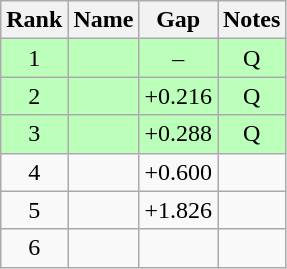<table class="wikitable" style="text-align:center">
<tr>
<th>Rank</th>
<th>Name</th>
<th>Gap</th>
<th>Notes</th>
</tr>
<tr bgcolor=bbffbb>
<td>1</td>
<td align=left></td>
<td>–</td>
<td>Q</td>
</tr>
<tr bgcolor=bbffbb>
<td>2</td>
<td align=left></td>
<td>+0.216</td>
<td>Q</td>
</tr>
<tr bgcolor=bbffbb>
<td>3</td>
<td align=left></td>
<td>+0.288</td>
<td>Q</td>
</tr>
<tr>
<td>4</td>
<td align=left></td>
<td>+0.600</td>
<td></td>
</tr>
<tr>
<td>5</td>
<td align=left></td>
<td>+1.826</td>
<td></td>
</tr>
<tr>
<td>6</td>
<td align=left></td>
<td></td>
<td></td>
</tr>
</table>
